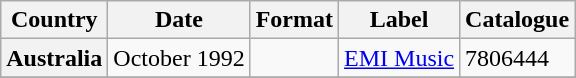<table class="wikitable plainrowheaders">
<tr>
<th scope="col">Country</th>
<th scope="col">Date</th>
<th scope="col">Format</th>
<th scope="col">Label</th>
<th scope="col">Catalogue</th>
</tr>
<tr>
<th scope="row">Australia</th>
<td>October 1992</td>
<td></td>
<td><a href='#'>EMI Music</a></td>
<td>7806444</td>
</tr>
<tr>
</tr>
</table>
